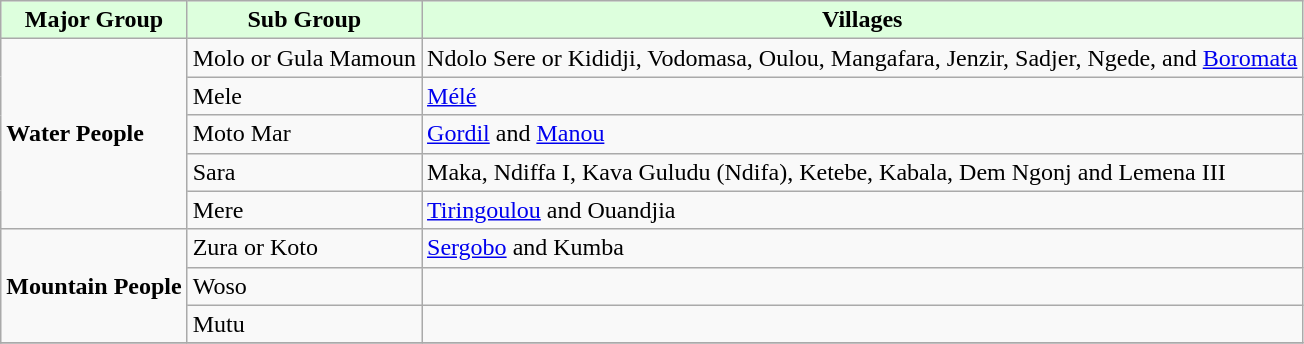<table class="wikitable centre">
<tr style="background: #DDFFDD;">
<td align="center"><strong>Major Group</strong></td>
<td align="center"><strong>Sub Group</strong></td>
<td align="center"><strong>Villages</strong><br><small></small></td>
</tr>
<tr>
<td rowspan="5"><strong>Water People</strong></td>
<td>Molo or Gula Mamoun</td>
<td align="left">Ndolo Sere or Kididji, Vodomasa, Oulou, Mangafara, Jenzir, Sadjer, Ngede, and <a href='#'>Boromata</a></td>
</tr>
<tr>
<td>Mele</td>
<td align="left"><a href='#'>Mélé</a></td>
</tr>
<tr>
<td>Moto Mar</td>
<td align="left"><a href='#'>Gordil</a> and <a href='#'>Manou</a></td>
</tr>
<tr>
<td>Sara</td>
<td align="left">Maka, Ndiffa I, Kava Guludu (Ndifa), Ketebe, Kabala, Dem Ngonj and Lemena III</td>
</tr>
<tr>
<td>Mere</td>
<td align="left"><a href='#'>Tiringoulou</a> and Ouandjia</td>
</tr>
<tr>
<td rowspan="3"><strong>Mountain People</strong></td>
<td>Zura or Koto</td>
<td align="left"><a href='#'>Sergobo</a> and Kumba</td>
</tr>
<tr>
<td>Woso</td>
<td align="right"></td>
</tr>
<tr>
<td>Mutu</td>
<td align="right"></td>
</tr>
<tr>
</tr>
</table>
